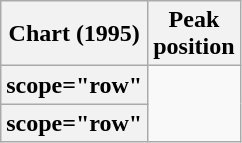<table class="wikitable plainrowheaders sortable">
<tr>
<th scope="col">Chart (1995)</th>
<th scope="col">Peak<br>position</th>
</tr>
<tr>
<th>scope="row" </th>
</tr>
<tr>
<th>scope="row" </th>
</tr>
</table>
